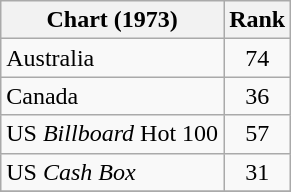<table class="wikitable sortable">
<tr>
<th align="left">Chart (1973)</th>
<th style="text-align:center;">Rank</th>
</tr>
<tr>
<td>Australia</td>
<td style="text-align:center;">74</td>
</tr>
<tr>
<td>Canada</td>
<td style="text-align:center;">36</td>
</tr>
<tr>
<td>US <em>Billboard</em> Hot 100</td>
<td style="text-align:center;">57</td>
</tr>
<tr>
<td>US <em>Cash Box</em> </td>
<td style="text-align:center;">31</td>
</tr>
<tr>
</tr>
</table>
